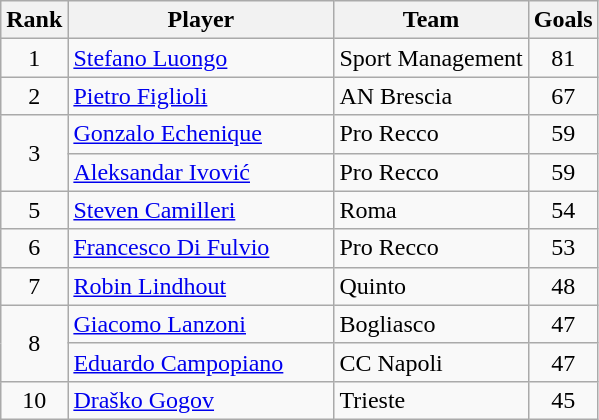<table class="wikitable" style="text-align:center">
<tr>
<th>Rank</th>
<th width="170">Player</th>
<th>Team</th>
<th>Goals</th>
</tr>
<tr>
<td rowspan="1">1</td>
<td align="left"> <a href='#'>Stefano Luongo</a></td>
<td align="left"> Sport Management</td>
<td>81</td>
</tr>
<tr>
<td rowspan="1">2</td>
<td align="left"> <a href='#'>Pietro Figlioli</a></td>
<td align="left"> AN Brescia</td>
<td>67</td>
</tr>
<tr>
<td rowspan="2">3</td>
<td align="left"> <a href='#'>Gonzalo Echenique</a></td>
<td align="left"> Pro Recco</td>
<td>59</td>
</tr>
<tr>
<td align="left"> <a href='#'>Aleksandar Ivović</a></td>
<td align="left"> Pro Recco</td>
<td>59</td>
</tr>
<tr>
<td rowspan="1">5</td>
<td align="left"> <a href='#'>Steven Camilleri</a></td>
<td align="left"> Roma</td>
<td>54</td>
</tr>
<tr>
<td rowspan="1">6</td>
<td align="left"> <a href='#'>Francesco Di Fulvio</a></td>
<td align="left"> Pro Recco</td>
<td>53</td>
</tr>
<tr>
<td rowspan="1">7</td>
<td align="left"> <a href='#'>Robin Lindhout</a></td>
<td align="left"> Quinto</td>
<td>48</td>
</tr>
<tr>
<td rowspan="2">8</td>
<td align="left"> <a href='#'>Giacomo Lanzoni</a></td>
<td align="left"> Bogliasco</td>
<td>47</td>
</tr>
<tr>
<td align="left"> <a href='#'>Eduardo Campopiano</a></td>
<td align="left"> CC Napoli</td>
<td>47</td>
</tr>
<tr>
<td rowspan="1">10</td>
<td align="left"> <a href='#'>Draško Gogov</a></td>
<td align="left"> Trieste</td>
<td>45</td>
</tr>
</table>
